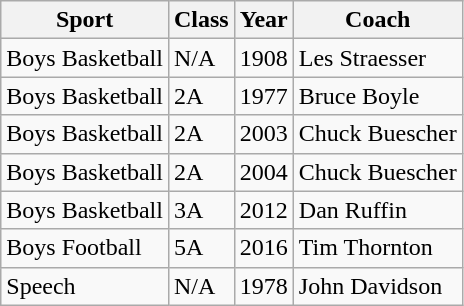<table class="wikitable">
<tr>
<th>Sport</th>
<th>Class</th>
<th>Year</th>
<th>Coach</th>
</tr>
<tr>
<td>Boys Basketball</td>
<td>N/A</td>
<td>1908</td>
<td>Les Straesser</td>
</tr>
<tr>
<td>Boys Basketball</td>
<td>2A</td>
<td>1977</td>
<td>Bruce Boyle</td>
</tr>
<tr>
<td>Boys Basketball</td>
<td>2A</td>
<td>2003</td>
<td>Chuck Buescher</td>
</tr>
<tr>
<td>Boys Basketball</td>
<td>2A</td>
<td>2004</td>
<td>Chuck Buescher</td>
</tr>
<tr>
<td>Boys Basketball</td>
<td>3A</td>
<td>2012</td>
<td>Dan Ruffin</td>
</tr>
<tr>
<td>Boys Football</td>
<td>5A</td>
<td>2016</td>
<td>Tim Thornton</td>
</tr>
<tr>
<td>Speech</td>
<td>N/A</td>
<td>1978</td>
<td>John Davidson</td>
</tr>
</table>
